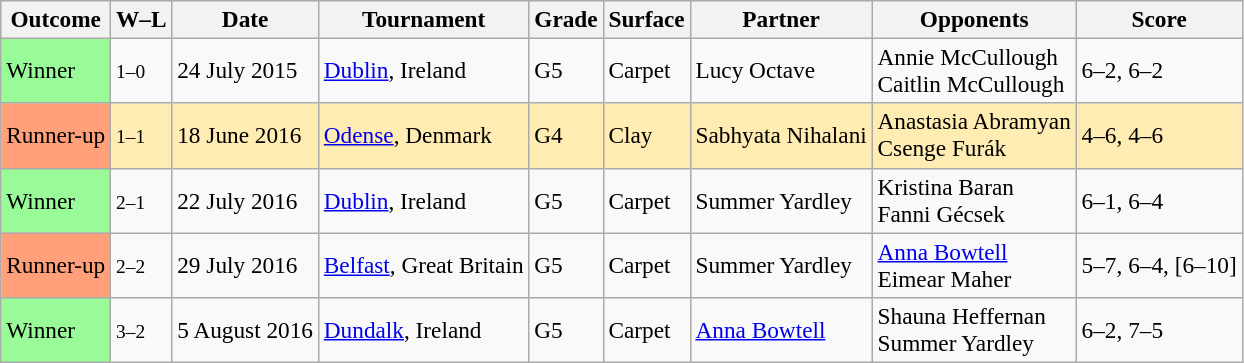<table class="sortable wikitable" style=font-size:97%>
<tr>
<th>Outcome</th>
<th class="unsortable">W–L</th>
<th>Date</th>
<th>Tournament</th>
<th>Grade</th>
<th>Surface</th>
<th>Partner</th>
<th>Opponents</th>
<th>Score</th>
</tr>
<tr>
<td bgcolor="98FB98">Winner</td>
<td><small>1–0</small></td>
<td>24 July 2015</td>
<td><a href='#'>Dublin</a>, Ireland</td>
<td>G5</td>
<td>Carpet</td>
<td> Lucy Octave</td>
<td> Annie McCullough <br>  Caitlin McCullough</td>
<td>6–2, 6–2</td>
</tr>
<tr bgcolor=#ffecb2>
<td style="background:#ffa07a;">Runner-up</td>
<td><small>1–1</small></td>
<td>18 June 2016</td>
<td><a href='#'>Odense</a>, Denmark</td>
<td>G4</td>
<td>Clay</td>
<td> Sabhyata Nihalani</td>
<td> Anastasia Abramyan <br>  Csenge Furák</td>
<td>4–6, 4–6</td>
</tr>
<tr>
<td bgcolor="98FB98">Winner</td>
<td><small>2–1</small></td>
<td>22 July 2016</td>
<td><a href='#'>Dublin</a>, Ireland</td>
<td>G5</td>
<td>Carpet</td>
<td> Summer Yardley</td>
<td> Kristina Baran <br>  Fanni Gécsek</td>
<td>6–1, 6–4</td>
</tr>
<tr>
<td style="background:#ffa07a;">Runner-up</td>
<td><small>2–2</small></td>
<td>29 July 2016</td>
<td><a href='#'>Belfast</a>, Great Britain</td>
<td>G5</td>
<td>Carpet</td>
<td> Summer Yardley</td>
<td> <a href='#'>Anna Bowtell</a> <br>  Eimear Maher</td>
<td>5–7, 6–4, [6–10]</td>
</tr>
<tr>
<td bgcolor="98FB98">Winner</td>
<td><small>3–2</small></td>
<td>5 August 2016</td>
<td><a href='#'>Dundalk</a>, Ireland</td>
<td>G5</td>
<td>Carpet</td>
<td> <a href='#'>Anna Bowtell</a></td>
<td> Shauna Heffernan <br>  Summer Yardley</td>
<td>6–2, 7–5</td>
</tr>
</table>
